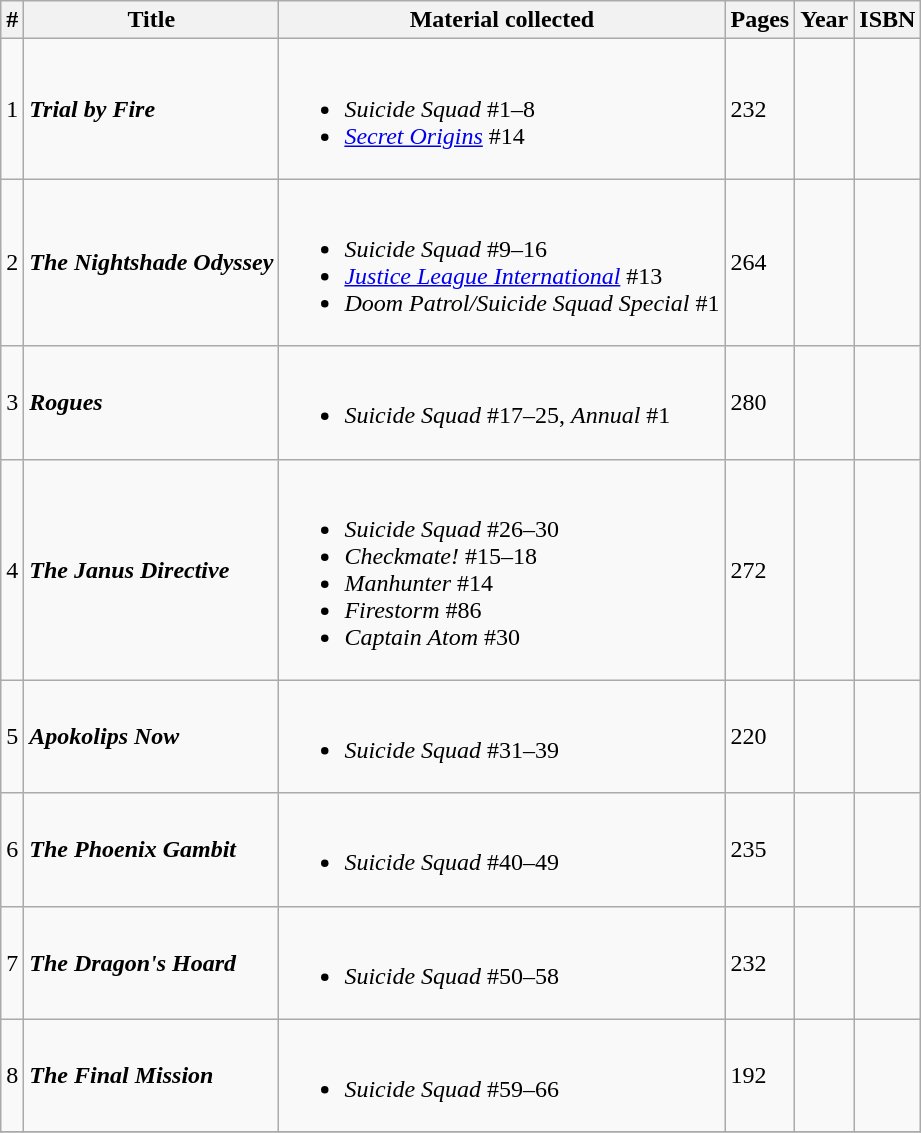<table class="wikitable">
<tr>
<th>#</th>
<th>Title</th>
<th>Material collected</th>
<th>Pages</th>
<th>Year</th>
<th>ISBN</th>
</tr>
<tr>
<td>1</td>
<td><strong><em>Trial by Fire</em></strong></td>
<td><br><ul><li><em>Suicide Squad</em> #1–8</li><li><em><a href='#'>Secret Origins</a></em> #14</li></ul></td>
<td>232</td>
<td></td>
<td></td>
</tr>
<tr>
<td>2</td>
<td><strong><em>The Nightshade Odyssey</em></strong></td>
<td><br><ul><li><em>Suicide Squad</em> #9–16</li><li><em><a href='#'>Justice League International</a></em> #13</li><li><em>Doom Patrol/Suicide Squad Special</em> #1</li></ul></td>
<td>264</td>
<td></td>
<td></td>
</tr>
<tr>
<td>3</td>
<td><strong><em>Rogues</em></strong></td>
<td><br><ul><li><em>Suicide Squad</em> #17–25, <em>Annual</em> #1</li></ul></td>
<td>280</td>
<td></td>
<td></td>
</tr>
<tr>
<td>4</td>
<td><strong><em>The Janus Directive</em></strong></td>
<td><br><ul><li><em>Suicide Squad</em> #26–30</li><li><em>Checkmate!</em> #15–18</li><li><em>Manhunter</em> #14</li><li><em>Firestorm</em> #86</li><li><em>Captain Atom</em> #30</li></ul></td>
<td>272</td>
<td></td>
<td></td>
</tr>
<tr>
<td>5</td>
<td><strong><em>Apokolips Now</em></strong></td>
<td><br><ul><li><em>Suicide Squad</em> #31–39</li></ul></td>
<td>220</td>
<td></td>
<td></td>
</tr>
<tr>
<td>6</td>
<td><strong><em>The Phoenix Gambit</em></strong></td>
<td><br><ul><li><em>Suicide Squad</em> #40–49</li></ul></td>
<td>235</td>
<td></td>
<td></td>
</tr>
<tr>
<td>7</td>
<td><strong><em>The Dragon's Hoard</em></strong></td>
<td><br><ul><li><em>Suicide Squad</em> #50–58</li></ul></td>
<td>232</td>
<td></td>
<td></td>
</tr>
<tr>
<td>8</td>
<td><strong><em>The Final Mission</em></strong></td>
<td><br><ul><li><em>Suicide Squad</em> #59–66</li></ul></td>
<td>192</td>
<td></td>
<td></td>
</tr>
<tr>
</tr>
</table>
